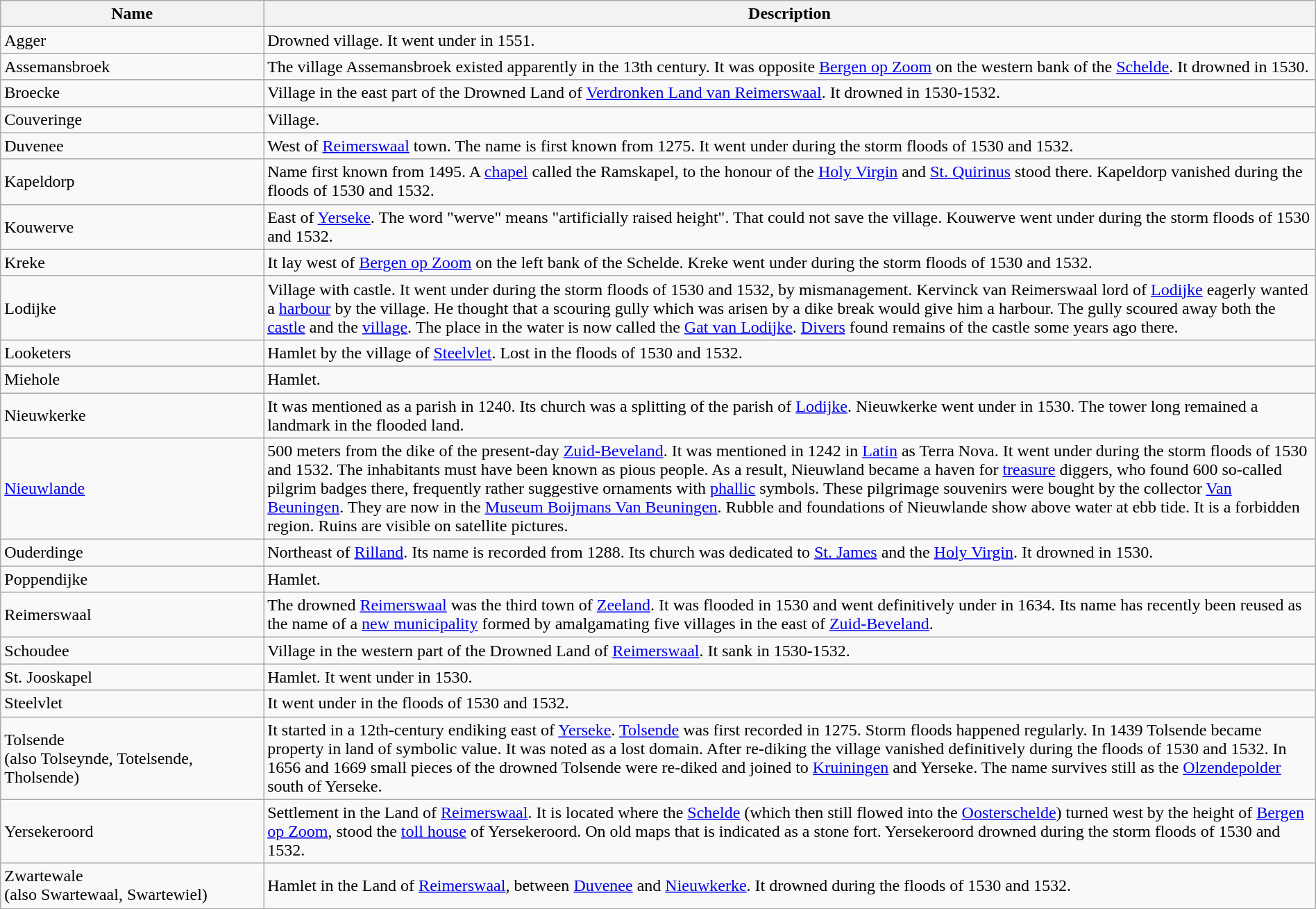<table class="wikitable" width="100%">
<tr>
<th width=20%>Name</th>
<th width=80%>Description</th>
</tr>
<tr>
<td>Agger</td>
<td>Drowned village. It went under in 1551.</td>
</tr>
<tr>
<td>Assemansbroek</td>
<td>The village Assemansbroek existed apparently in the 13th century. It was opposite <a href='#'>Bergen op Zoom</a> on the western bank of the <a href='#'>Schelde</a>. It drowned in 1530.</td>
</tr>
<tr>
<td>Broecke</td>
<td>Village in the east part of the Drowned Land of <a href='#'>Verdronken Land van Reimerswaal</a>. It drowned in 1530-1532.</td>
</tr>
<tr>
<td>Couveringe</td>
<td>Village.</td>
</tr>
<tr>
<td>Duvenee</td>
<td>West of <a href='#'>Reimerswaal</a> town. The name is first known from 1275. It went under during the storm floods of 1530 and 1532.</td>
</tr>
<tr>
<td>Kapeldorp</td>
<td>Name first known from 1495. A <a href='#'>chapel</a> called the Ramskapel, to the honour of the <a href='#'>Holy Virgin</a> and <a href='#'>St. Quirinus</a> stood there. Kapeldorp vanished during the floods of 1530 and 1532.</td>
</tr>
<tr>
<td>Kouwerve</td>
<td>East of <a href='#'>Yerseke</a>. The word "werve" means "artificially raised height". That could not save the village. Kouwerve went under during the storm floods of 1530 and 1532.</td>
</tr>
<tr>
<td>Kreke</td>
<td>It lay west of <a href='#'>Bergen op Zoom</a> on the left bank of the Schelde. Kreke went under during the storm floods of 1530 and 1532.</td>
</tr>
<tr>
<td>Lodijke</td>
<td>Village with castle. It went under during the storm floods of 1530 and 1532, by mismanagement. Kervinck van Reimerswaal lord of <a href='#'>Lodijke</a> eagerly wanted a <a href='#'>harbour</a> by the village. He thought that a scouring gully which was arisen by a dike break would give him a harbour. The gully scoured away both the <a href='#'>castle</a> and the <a href='#'>village</a>. The place in the water is now called the <a href='#'>Gat van Lodijke</a>. <a href='#'>Divers</a> found remains of the castle some years ago there.</td>
</tr>
<tr>
<td>Looketers</td>
<td>Hamlet by the village of <a href='#'>Steelvlet</a>. Lost in the floods of 1530 and 1532.</td>
</tr>
<tr>
<td>Miehole</td>
<td>Hamlet.</td>
</tr>
<tr>
<td>Nieuwkerke</td>
<td>It was mentioned as a parish in 1240. Its church was a splitting of the parish of <a href='#'>Lodijke</a>. Nieuwkerke went under in 1530. The tower long remained a landmark in the flooded land.</td>
</tr>
<tr>
<td><a href='#'>Nieuwlande</a></td>
<td>500 meters from the dike of the present-day <a href='#'>Zuid-Beveland</a>. It was mentioned in 1242 in <a href='#'>Latin</a> as Terra Nova. It went under during the storm floods of 1530 and 1532. The inhabitants must have been known as pious people. As a result, Nieuwland became a haven for <a href='#'>treasure</a> diggers, who found 600 so-called pilgrim badges there, frequently rather suggestive ornaments with <a href='#'>phallic</a> symbols. These pilgrimage souvenirs were bought by the collector <a href='#'>Van Beuningen</a>. They are now in the <a href='#'>Museum Boijmans Van Beuningen</a>. Rubble and foundations of Nieuwlande show above water at ebb tide. It is a forbidden region. Ruins are visible on satellite pictures.</td>
</tr>
<tr>
<td>Ouderdinge</td>
<td>Northeast of <a href='#'>Rilland</a>. Its name is recorded from 1288. Its church was dedicated to <a href='#'>St. James</a> and the <a href='#'>Holy Virgin</a>. It drowned in 1530.</td>
</tr>
<tr>
<td>Poppendijke</td>
<td>Hamlet.</td>
</tr>
<tr>
<td>Reimerswaal</td>
<td>The drowned <a href='#'>Reimerswaal</a> was the third town of <a href='#'>Zeeland</a>. It was flooded in 1530 and went definitively under in 1634. Its name has recently been reused as the name of a <a href='#'>new municipality</a> formed by amalgamating five villages in the east of <a href='#'>Zuid-Beveland</a>.</td>
</tr>
<tr>
<td>Schoudee</td>
<td>Village in the western part of the Drowned Land of <a href='#'>Reimerswaal</a>. It sank in 1530-1532.</td>
</tr>
<tr>
<td>St. Jooskapel</td>
<td>Hamlet. It went under in 1530.</td>
</tr>
<tr>
<td>Steelvlet</td>
<td>It went under in the floods of 1530 and 1532.</td>
</tr>
<tr>
<td>Tolsende <br>(also Tolseynde, Totelsende, Tholsende)</td>
<td>It started in a 12th-century endiking east of <a href='#'>Yerseke</a>. <a href='#'>Tolsende</a> was first recorded in 1275. Storm floods happened regularly. In 1439 Tolsende became property in land of symbolic value. It was noted as a lost domain. After re-diking the village vanished definitively during the floods of 1530 and 1532. In 1656 and 1669 small pieces of the drowned Tolsende were re-diked and joined to <a href='#'>Kruiningen</a> and Yerseke. The name survives still as the <a href='#'>Olzendepolder</a> south of Yerseke.</td>
</tr>
<tr>
<td>Yersekeroord</td>
<td>Settlement in the Land of <a href='#'>Reimerswaal</a>. It is located where the <a href='#'>Schelde</a> (which then still flowed into the <a href='#'>Oosterschelde</a>) turned west by the height of <a href='#'>Bergen op Zoom</a>, stood the <a href='#'>toll house</a> of Yersekeroord. On old maps that is indicated as a stone fort. Yersekeroord drowned during the storm floods of 1530 and 1532.</td>
</tr>
<tr>
<td>Zwartewale <br>(also Swartewaal, Swartewiel)</td>
<td>Hamlet in the Land of <a href='#'>Reimerswaal</a>, between <a href='#'>Duvenee</a> and <a href='#'>Nieuwkerke</a>. It drowned during the floods of 1530 and 1532.</td>
</tr>
</table>
